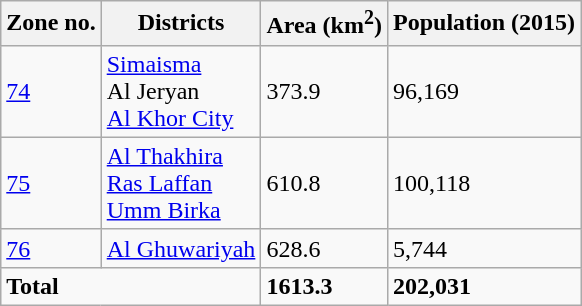<table class="wikitable">
<tr>
<th>Zone no.</th>
<th>Districts</th>
<th>Area (km<sup>2</sup>)</th>
<th>Population (2015)</th>
</tr>
<tr>
<td><a href='#'>74</a></td>
<td><a href='#'>Simaisma</a> <br> Al Jeryan <br> <a href='#'>Al Khor City</a></td>
<td>373.9</td>
<td>96,169</td>
</tr>
<tr>
<td><a href='#'>75</a></td>
<td><a href='#'>Al Thakhira</a> <br> <a href='#'>Ras Laffan</a> <br> <a href='#'>Umm Birka</a></td>
<td>610.8</td>
<td>100,118</td>
</tr>
<tr>
<td><a href='#'>76</a></td>
<td><a href='#'>Al Ghuwariyah</a></td>
<td>628.6</td>
<td>5,744</td>
</tr>
<tr>
<td colspan="2"><strong>Total</strong></td>
<td><strong>1613.3</strong></td>
<td><strong>202,031</strong></td>
</tr>
</table>
